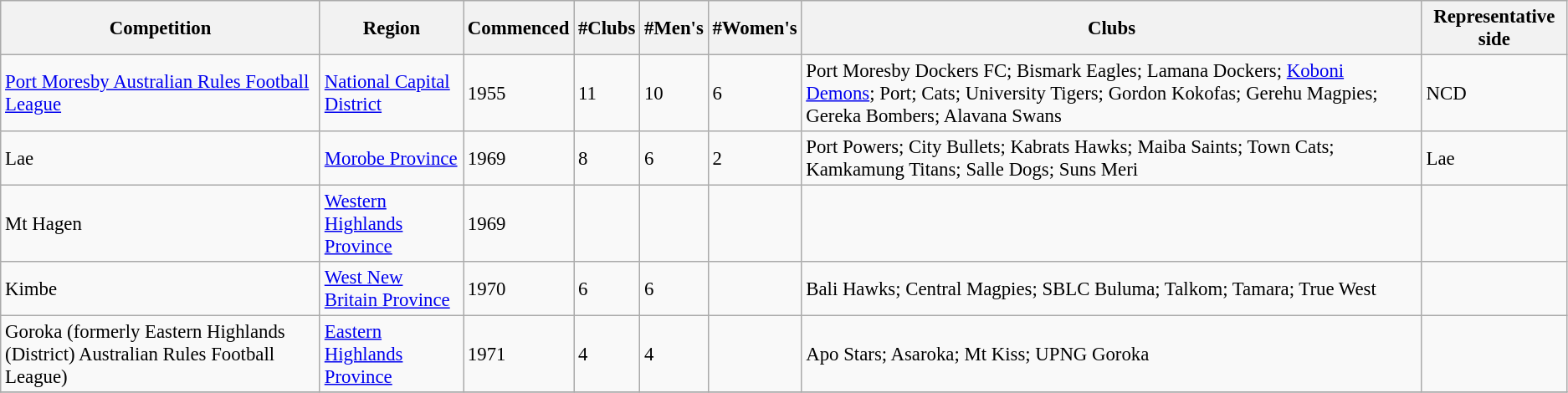<table class="wikitable" style="font-size: 95%;">
<tr>
<th>Competition</th>
<th>Region</th>
<th>Commenced</th>
<th>#Clubs</th>
<th>#Men's</th>
<th>#Women's</th>
<th>Clubs</th>
<th>Representative side</th>
</tr>
<tr>
<td><a href='#'>Port Moresby Australian Rules Football League</a></td>
<td><a href='#'>National Capital District</a></td>
<td>1955</td>
<td>11</td>
<td>10</td>
<td>6</td>
<td>Port Moresby Dockers FC; Bismark Eagles; Lamana Dockers; <a href='#'>Koboni Demons</a>; Port; Cats; University Tigers; Gordon Kokofas; Gerehu Magpies; Gereka Bombers; Alavana Swans</td>
<td>NCD</td>
</tr>
<tr>
<td>Lae</td>
<td><a href='#'>Morobe Province</a></td>
<td>1969</td>
<td>8</td>
<td>6</td>
<td>2</td>
<td>Port Powers; City Bullets; Kabrats Hawks; Maiba Saints; Town Cats; Kamkamung Titans; Salle Dogs; Suns Meri</td>
<td>Lae</td>
</tr>
<tr>
<td>Mt Hagen</td>
<td><a href='#'>Western Highlands Province</a></td>
<td>1969</td>
<td></td>
<td></td>
<td></td>
<td></td>
<td></td>
</tr>
<tr>
<td>Kimbe</td>
<td><a href='#'>West New Britain Province</a></td>
<td>1970</td>
<td>6</td>
<td>6</td>
<td></td>
<td>Bali Hawks; Central Magpies; SBLC Buluma; Talkom; Tamara; True West</td>
<td></td>
</tr>
<tr>
<td>Goroka (formerly Eastern Highlands (District) Australian Rules Football League)</td>
<td><a href='#'>Eastern Highlands Province</a></td>
<td>1971</td>
<td>4</td>
<td>4</td>
<td></td>
<td>Apo Stars; Asaroka; Mt Kiss; UPNG Goroka</td>
<td></td>
</tr>
<tr>
</tr>
</table>
